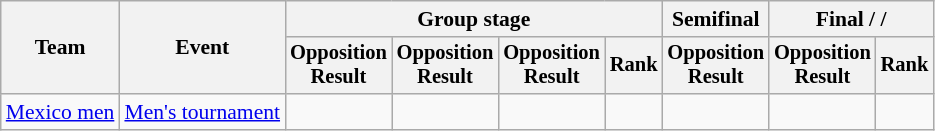<table class=wikitable style=font-size:90%;text-align:center>
<tr>
<th rowspan=2>Team</th>
<th rowspan=2>Event</th>
<th colspan=4>Group stage</th>
<th>Semifinal</th>
<th colspan=2>Final /  / </th>
</tr>
<tr style=font-size:95%>
<th>Opposition<br>Result</th>
<th>Opposition<br>Result</th>
<th>Opposition<br>Result</th>
<th>Rank</th>
<th>Opposition<br>Result</th>
<th>Opposition<br>Result</th>
<th>Rank</th>
</tr>
<tr>
<td align=left><a href='#'>Mexico men</a></td>
<td align=left><a href='#'>Men's tournament</a></td>
<td></td>
<td></td>
<td></td>
<td></td>
<td></td>
<td></td>
<td></td>
</tr>
</table>
